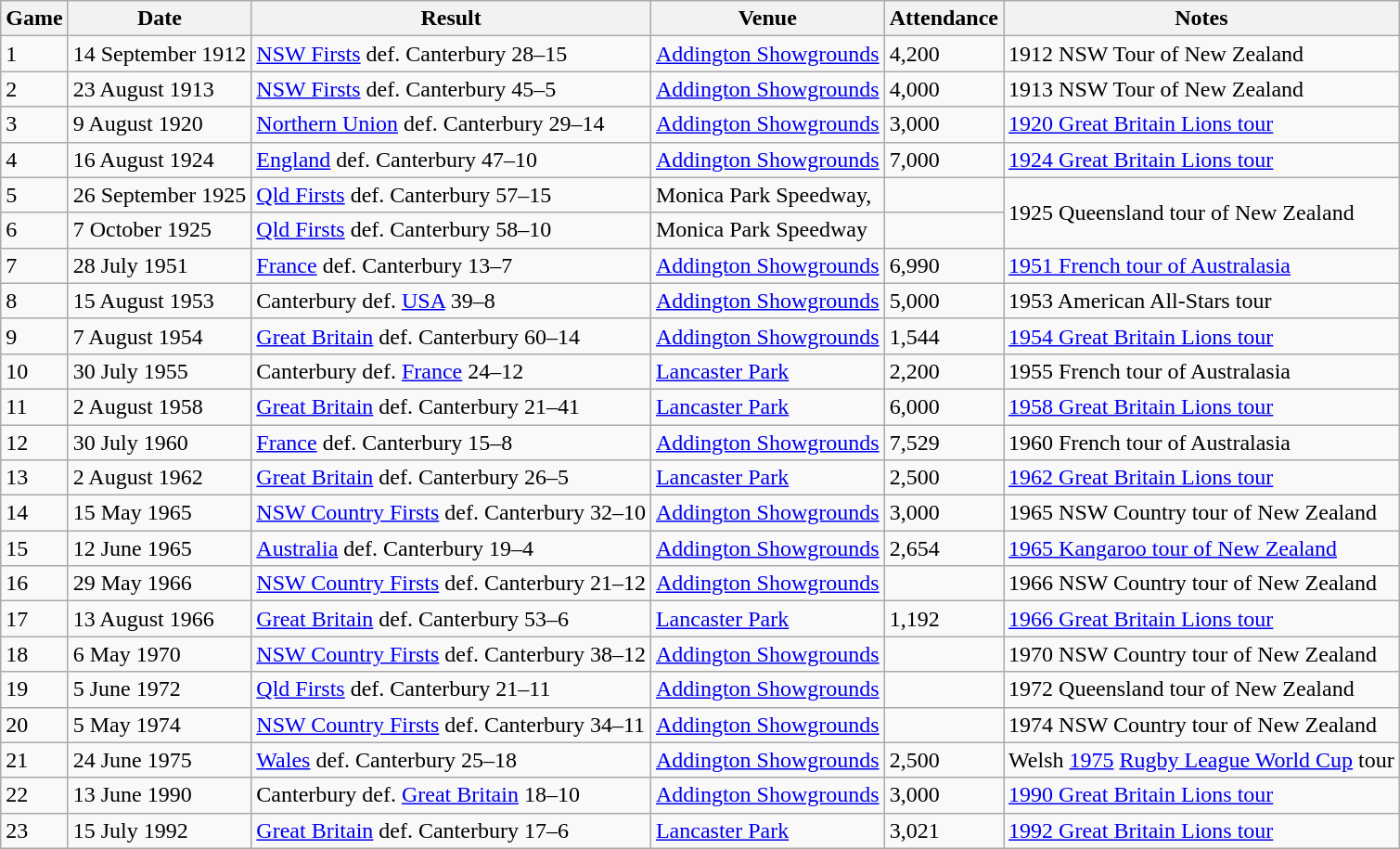<table class="wikitable">
<tr>
<th>Game</th>
<th>Date</th>
<th>Result</th>
<th>Venue</th>
<th>Attendance</th>
<th>Notes</th>
</tr>
<tr>
<td>1</td>
<td>14 September 1912</td>
<td> <a href='#'>NSW Firsts</a> def.  Canterbury 28–15</td>
<td><a href='#'>Addington Showgrounds</a></td>
<td>4,200</td>
<td>1912 NSW Tour of New Zealand</td>
</tr>
<tr>
<td>2</td>
<td>23 August 1913</td>
<td> <a href='#'>NSW Firsts</a> def.  Canterbury 45–5</td>
<td><a href='#'>Addington Showgrounds</a></td>
<td>4,000</td>
<td>1913 NSW Tour of New Zealand</td>
</tr>
<tr>
<td>3</td>
<td>9 August 1920</td>
<td> <a href='#'>Northern Union</a> def.  Canterbury 29–14</td>
<td><a href='#'>Addington Showgrounds</a></td>
<td>3,000</td>
<td><a href='#'>1920 Great Britain Lions tour</a></td>
</tr>
<tr>
<td>4</td>
<td>16 August 1924</td>
<td> <a href='#'>England</a> def.  Canterbury 47–10</td>
<td><a href='#'>Addington Showgrounds</a></td>
<td>7,000</td>
<td><a href='#'>1924 Great Britain Lions tour</a></td>
</tr>
<tr>
<td>5</td>
<td>26 September 1925</td>
<td> <a href='#'>Qld Firsts</a> def.  Canterbury 57–15</td>
<td>Monica Park Speedway,</td>
<td></td>
<td rowspan="2">1925 Queensland tour of New Zealand</td>
</tr>
<tr>
<td>6</td>
<td>7 October 1925</td>
<td> <a href='#'>Qld Firsts</a> def.  Canterbury 58–10</td>
<td>Monica Park Speedway</td>
<td></td>
</tr>
<tr>
<td>7</td>
<td>28 July 1951</td>
<td> <a href='#'>France</a> def.  Canterbury 13–7</td>
<td><a href='#'>Addington Showgrounds</a></td>
<td>6,990</td>
<td><a href='#'>1951 French tour of Australasia</a></td>
</tr>
<tr>
<td>8</td>
<td>15 August 1953</td>
<td> Canterbury def.  <a href='#'>USA</a> 39–8</td>
<td><a href='#'>Addington Showgrounds</a></td>
<td>5,000</td>
<td>1953 American All-Stars tour</td>
</tr>
<tr>
<td>9</td>
<td>7 August 1954</td>
<td> <a href='#'>Great Britain</a> def.  Canterbury 60–14</td>
<td><a href='#'>Addington Showgrounds</a></td>
<td>1,544</td>
<td><a href='#'>1954 Great Britain Lions tour</a></td>
</tr>
<tr>
<td>10</td>
<td>30 July 1955</td>
<td> Canterbury def.  <a href='#'>France</a> 24–12</td>
<td><a href='#'>Lancaster Park</a></td>
<td>2,200</td>
<td>1955 French tour of Australasia</td>
</tr>
<tr>
<td>11</td>
<td>2 August 1958</td>
<td> <a href='#'>Great Britain</a> def.  Canterbury 21–41</td>
<td><a href='#'>Lancaster Park</a></td>
<td>6,000</td>
<td><a href='#'>1958 Great Britain Lions tour</a></td>
</tr>
<tr>
<td>12</td>
<td>30 July 1960</td>
<td> <a href='#'>France</a> def.  Canterbury 15–8</td>
<td><a href='#'>Addington Showgrounds</a></td>
<td>7,529</td>
<td>1960 French tour of Australasia</td>
</tr>
<tr>
<td>13</td>
<td>2 August 1962</td>
<td> <a href='#'>Great Britain</a> def.  Canterbury 26–5</td>
<td><a href='#'>Lancaster Park</a></td>
<td>2,500</td>
<td><a href='#'>1962 Great Britain Lions tour</a></td>
</tr>
<tr>
<td>14</td>
<td>15 May 1965</td>
<td> <a href='#'>NSW Country Firsts</a> def.  Canterbury 32–10</td>
<td><a href='#'>Addington Showgrounds</a></td>
<td>3,000</td>
<td>1965 NSW Country tour of New Zealand</td>
</tr>
<tr>
<td>15</td>
<td>12 June 1965</td>
<td> <a href='#'>Australia</a> def.  Canterbury 19–4</td>
<td><a href='#'>Addington Showgrounds</a></td>
<td>2,654</td>
<td><a href='#'>1965 Kangaroo tour of New Zealand</a></td>
</tr>
<tr>
<td>16</td>
<td>29 May 1966</td>
<td> <a href='#'>NSW Country Firsts</a> def.  Canterbury 21–12</td>
<td><a href='#'>Addington Showgrounds</a></td>
<td></td>
<td>1966 NSW Country tour of New Zealand</td>
</tr>
<tr>
<td>17</td>
<td>13 August 1966</td>
<td> <a href='#'>Great Britain</a> def.  Canterbury 53–6</td>
<td><a href='#'>Lancaster Park</a></td>
<td>1,192</td>
<td><a href='#'>1966 Great Britain Lions tour</a></td>
</tr>
<tr>
<td>18</td>
<td>6 May 1970</td>
<td> <a href='#'>NSW Country Firsts</a> def.  Canterbury 38–12</td>
<td><a href='#'>Addington Showgrounds</a></td>
<td></td>
<td>1970 NSW Country tour of New Zealand</td>
</tr>
<tr>
<td>19</td>
<td>5 June 1972</td>
<td> <a href='#'>Qld Firsts</a> def.  Canterbury 21–11</td>
<td><a href='#'>Addington Showgrounds</a></td>
<td></td>
<td>1972 Queensland tour of New Zealand</td>
</tr>
<tr>
<td>20</td>
<td>5 May 1974</td>
<td> <a href='#'>NSW Country Firsts</a> def.  Canterbury 34–11</td>
<td><a href='#'>Addington Showgrounds</a></td>
<td></td>
<td>1974 NSW Country tour of New Zealand</td>
</tr>
<tr>
<td>21</td>
<td>24 June 1975</td>
<td> <a href='#'>Wales</a> def.  Canterbury 25–18</td>
<td><a href='#'>Addington Showgrounds</a></td>
<td>2,500</td>
<td>Welsh <a href='#'>1975</a> <a href='#'>Rugby League World Cup</a> tour</td>
</tr>
<tr>
<td>22</td>
<td>13 June 1990</td>
<td> Canterbury def.  <a href='#'>Great Britain</a> 18–10</td>
<td><a href='#'>Addington Showgrounds</a></td>
<td>3,000</td>
<td><a href='#'>1990 Great Britain Lions tour</a></td>
</tr>
<tr>
<td>23</td>
<td>15 July 1992</td>
<td> <a href='#'>Great Britain</a> def.  Canterbury 17–6</td>
<td><a href='#'>Lancaster Park</a></td>
<td>3,021</td>
<td><a href='#'>1992 Great Britain Lions tour</a></td>
</tr>
</table>
